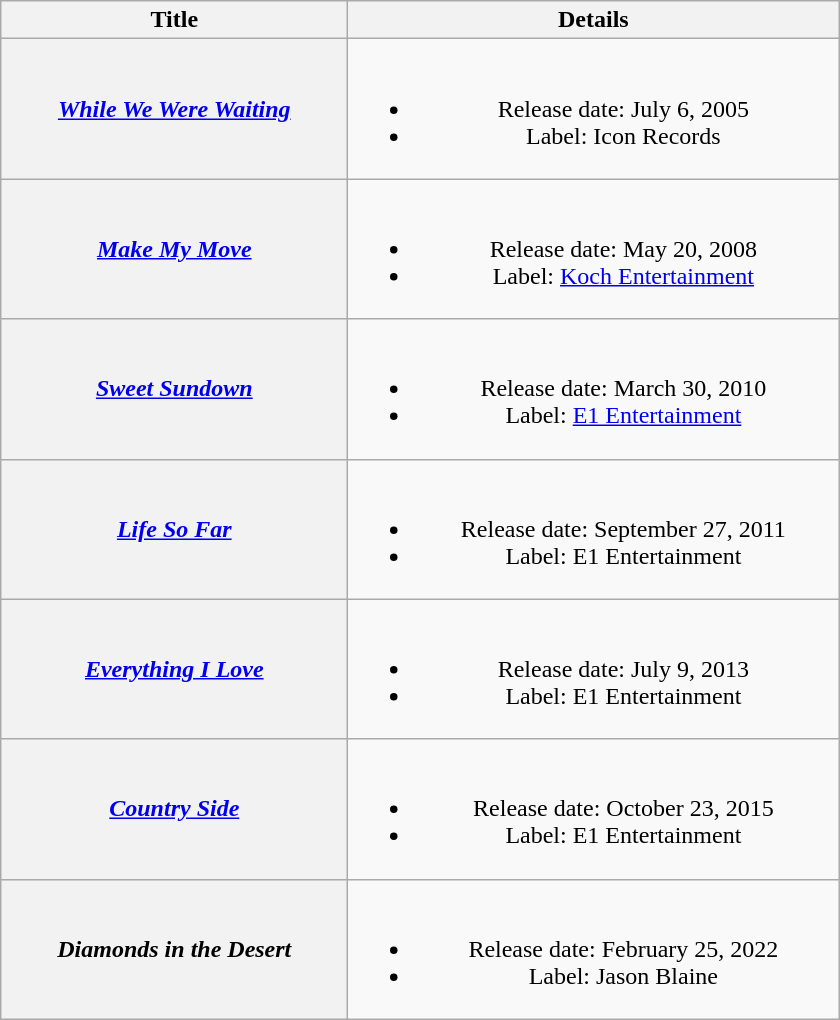<table class="wikitable plainrowheaders" style="text-align:center;">
<tr>
<th style="width:14em;">Title</th>
<th style="width:20em;">Details</th>
</tr>
<tr>
<th scope="row"><em><a href='#'>While We Were Waiting</a></em></th>
<td><br><ul><li>Release date: July 6, 2005</li><li>Label: Icon Records</li></ul></td>
</tr>
<tr>
<th scope="row"><em><a href='#'>Make My Move</a></em></th>
<td><br><ul><li>Release date: May 20, 2008</li><li>Label: <a href='#'>Koch Entertainment</a></li></ul></td>
</tr>
<tr>
<th scope="row"><em><a href='#'>Sweet Sundown</a></em></th>
<td><br><ul><li>Release date: March 30, 2010</li><li>Label: <a href='#'>E1 Entertainment</a></li></ul></td>
</tr>
<tr>
<th scope="row"><em><a href='#'>Life So Far</a></em></th>
<td><br><ul><li>Release date: September 27, 2011</li><li>Label: E1 Entertainment</li></ul></td>
</tr>
<tr>
<th scope="row"><em><a href='#'>Everything I Love</a></em></th>
<td><br><ul><li>Release date: July 9, 2013</li><li>Label: E1 Entertainment</li></ul></td>
</tr>
<tr>
<th scope="row"><em><a href='#'>Country Side</a></em></th>
<td><br><ul><li>Release date: October 23, 2015</li><li>Label: E1 Entertainment</li></ul></td>
</tr>
<tr>
<th scope="row"><em>Diamonds in the Desert</em></th>
<td><br><ul><li>Release date: February 25, 2022</li><li>Label: Jason Blaine</li></ul></td>
</tr>
</table>
